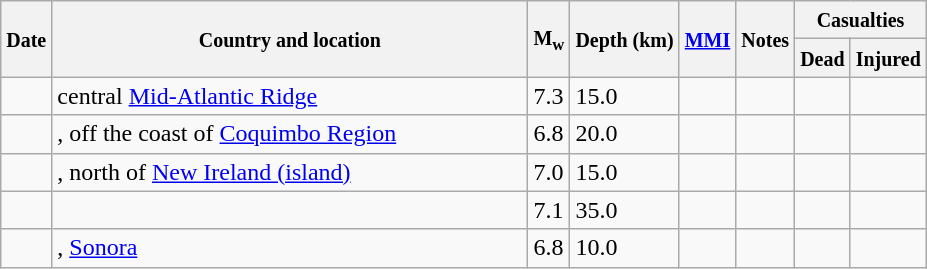<table class="wikitable sortable sort-under" style="border:1px black; margin-left:1em;">
<tr>
<th rowspan="2"><small>Date</small></th>
<th rowspan="2" style="width: 310px"><small>Country and location</small></th>
<th rowspan="2"><small>M<sub>w</sub></small></th>
<th rowspan="2"><small>Depth (km)</small></th>
<th rowspan="2"><small><a href='#'>MMI</a></small></th>
<th rowspan="2" class="unsortable"><small>Notes</small></th>
<th colspan="2"><small>Casualties</small></th>
</tr>
<tr>
<th><small>Dead</small></th>
<th><small>Injured</small></th>
</tr>
<tr>
<td></td>
<td>central <a href='#'>Mid-Atlantic Ridge</a></td>
<td>7.3</td>
<td>15.0</td>
<td></td>
<td></td>
<td></td>
<td></td>
</tr>
<tr>
<td></td>
<td>, off the coast of <a href='#'>Coquimbo Region</a></td>
<td>6.8</td>
<td>20.0</td>
<td></td>
<td></td>
<td></td>
<td></td>
</tr>
<tr>
<td></td>
<td>, north of <a href='#'>New Ireland (island)</a></td>
<td>7.0</td>
<td>15.0</td>
<td></td>
<td></td>
<td></td>
<td></td>
</tr>
<tr>
<td></td>
<td></td>
<td>7.1</td>
<td>35.0</td>
<td></td>
<td></td>
<td></td>
<td></td>
</tr>
<tr>
<td></td>
<td>, <a href='#'>Sonora</a></td>
<td>6.8</td>
<td>10.0</td>
<td></td>
<td></td>
<td></td>
<td></td>
</tr>
</table>
